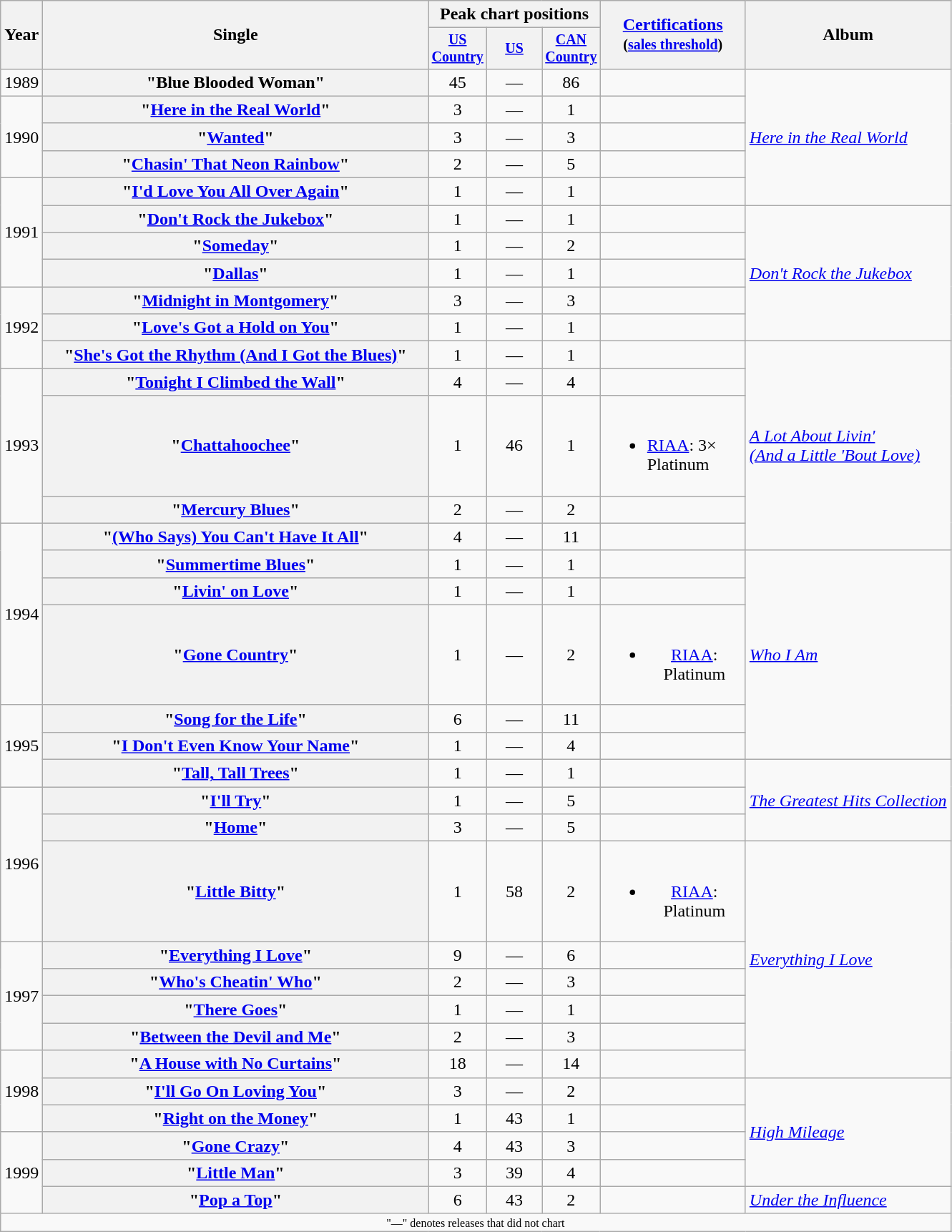<table class="wikitable plainrowheaders" style="text-align:center;">
<tr>
<th rowspan="2">Year</th>
<th rowspan="2" style="width:22em;">Single</th>
<th colspan="3">Peak chart positions</th>
<th rowspan="2" style="width:8em;"><a href='#'>Certifications</a><br><small>(<a href='#'>sales threshold</a>)</small></th>
<th rowspan="2">Album</th>
</tr>
<tr style="font-size:smaller;">
<th width="45"><a href='#'>US Country</a><br></th>
<th width="45"><a href='#'>US</a><br></th>
<th width="45"><a href='#'>CAN Country</a><br></th>
</tr>
<tr>
<td>1989</td>
<th scope="row">"Blue Blooded Woman"</th>
<td>45</td>
<td>—</td>
<td>86</td>
<td></td>
<td align="left" rowspan="5"><em><a href='#'>Here in the Real World</a></em></td>
</tr>
<tr>
<td rowspan="3">1990</td>
<th scope="row">"<a href='#'>Here in the Real World</a>"</th>
<td>3</td>
<td>—</td>
<td>1</td>
<td></td>
</tr>
<tr>
<th scope="row">"<a href='#'>Wanted</a>"</th>
<td>3</td>
<td>—</td>
<td>3</td>
<td></td>
</tr>
<tr>
<th scope="row">"<a href='#'>Chasin' That Neon Rainbow</a>"</th>
<td>2</td>
<td>—</td>
<td>5</td>
<td></td>
</tr>
<tr>
<td rowspan="4">1991</td>
<th scope="row">"<a href='#'>I'd Love You All Over Again</a>"</th>
<td>1</td>
<td>—</td>
<td>1</td>
<td></td>
</tr>
<tr>
<th scope="row">"<a href='#'>Don't Rock the Jukebox</a>"</th>
<td>1</td>
<td>—</td>
<td>1</td>
<td></td>
<td align="left" rowspan="5"><em><a href='#'>Don't Rock the Jukebox</a></em></td>
</tr>
<tr>
<th scope="row">"<a href='#'>Someday</a>"</th>
<td>1</td>
<td>—</td>
<td>2</td>
<td></td>
</tr>
<tr>
<th scope="row">"<a href='#'>Dallas</a>"</th>
<td>1</td>
<td>—</td>
<td>1</td>
<td></td>
</tr>
<tr>
<td rowspan="3">1992</td>
<th scope="row">"<a href='#'>Midnight in Montgomery</a>"</th>
<td>3</td>
<td>—</td>
<td>3</td>
<td></td>
</tr>
<tr>
<th scope="row">"<a href='#'>Love's Got a Hold on You</a>"</th>
<td>1</td>
<td>—</td>
<td>1</td>
<td></td>
</tr>
<tr>
<th scope="row">"<a href='#'>She's Got the Rhythm (And I Got the Blues)</a>"</th>
<td>1</td>
<td>—</td>
<td>1</td>
<td></td>
<td align="left" rowspan="5"><em><a href='#'>A Lot About Livin'<br>(And a Little 'Bout Love)</a></em></td>
</tr>
<tr>
<td rowspan="3">1993</td>
<th scope="row">"<a href='#'>Tonight I Climbed the Wall</a>"</th>
<td>4</td>
<td>—</td>
<td>4</td>
<td></td>
</tr>
<tr>
<th scope="row">"<a href='#'>Chattahoochee</a>"</th>
<td>1</td>
<td>46</td>
<td>1</td>
<td align="left"><br><ul><li><a href='#'>RIAA</a>: 3× Platinum</li></ul></td>
</tr>
<tr>
<th scope="row">"<a href='#'>Mercury Blues</a>"</th>
<td>2</td>
<td>—</td>
<td>2</td>
<td></td>
</tr>
<tr>
<td rowspan="4">1994</td>
<th scope="row">"<a href='#'>(Who Says) You Can't Have It All</a>"</th>
<td>4</td>
<td>—</td>
<td>11</td>
<td></td>
</tr>
<tr>
<th scope="row">"<a href='#'>Summertime Blues</a>"</th>
<td>1</td>
<td>—</td>
<td>1</td>
<td></td>
<td align="left" rowspan="5"><em><a href='#'>Who I Am</a></em></td>
</tr>
<tr>
<th scope="row">"<a href='#'>Livin' on Love</a>"</th>
<td>1</td>
<td>—</td>
<td>1</td>
<td></td>
</tr>
<tr>
<th scope="row">"<a href='#'>Gone Country</a>"</th>
<td>1</td>
<td>—</td>
<td>2</td>
<td><br><ul><li><a href='#'>RIAA</a>: Platinum</li></ul></td>
</tr>
<tr>
<td rowspan="3">1995</td>
<th scope="row">"<a href='#'>Song for the Life</a>"</th>
<td>6</td>
<td>—</td>
<td>11</td>
<td></td>
</tr>
<tr>
<th scope="row">"<a href='#'>I Don't Even Know Your Name</a>"</th>
<td>1</td>
<td>—</td>
<td>4</td>
<td></td>
</tr>
<tr>
<th scope="row">"<a href='#'>Tall, Tall Trees</a>"</th>
<td>1</td>
<td>—</td>
<td>1</td>
<td></td>
<td align="left" rowspan="3"><em><a href='#'>The Greatest Hits Collection</a></em></td>
</tr>
<tr>
<td rowspan="3">1996</td>
<th scope="row">"<a href='#'>I'll Try</a>"</th>
<td>1</td>
<td>—</td>
<td>5</td>
<td></td>
</tr>
<tr>
<th scope="row">"<a href='#'>Home</a>"</th>
<td>3</td>
<td>—</td>
<td>5</td>
<td></td>
</tr>
<tr>
<th scope="row">"<a href='#'>Little Bitty</a>"</th>
<td>1</td>
<td>58</td>
<td>2</td>
<td><br><ul><li><a href='#'>RIAA</a>: Platinum</li></ul></td>
<td align="left" rowspan="6"><em><a href='#'>Everything I Love</a></em></td>
</tr>
<tr>
<td rowspan="4">1997</td>
<th scope="row">"<a href='#'>Everything I Love</a>"</th>
<td>9</td>
<td>—</td>
<td>6</td>
<td></td>
</tr>
<tr>
<th scope="row">"<a href='#'>Who's Cheatin' Who</a>"</th>
<td>2</td>
<td>—</td>
<td>3</td>
<td></td>
</tr>
<tr>
<th scope="row">"<a href='#'>There Goes</a>"</th>
<td>1</td>
<td>—</td>
<td>1</td>
<td></td>
</tr>
<tr>
<th scope="row">"<a href='#'>Between the Devil and Me</a>"</th>
<td>2</td>
<td>—</td>
<td>3</td>
<td></td>
</tr>
<tr>
<td rowspan="3">1998</td>
<th scope="row">"<a href='#'>A House with No Curtains</a>"</th>
<td>18</td>
<td>—</td>
<td>14</td>
<td></td>
</tr>
<tr>
<th scope="row">"<a href='#'>I'll Go On Loving You</a>"</th>
<td>3</td>
<td>—</td>
<td>2</td>
<td></td>
<td align="left" rowspan="4"><em><a href='#'>High Mileage</a></em></td>
</tr>
<tr>
<th scope="row">"<a href='#'>Right on the Money</a>"</th>
<td>1</td>
<td>43</td>
<td>1</td>
<td></td>
</tr>
<tr>
<td rowspan="3">1999</td>
<th scope="row">"<a href='#'>Gone Crazy</a>"</th>
<td>4</td>
<td>43</td>
<td>3</td>
<td></td>
</tr>
<tr>
<th scope="row">"<a href='#'>Little Man</a>"</th>
<td>3</td>
<td>39</td>
<td>4</td>
<td></td>
</tr>
<tr>
<th scope="row">"<a href='#'>Pop a Top</a>"</th>
<td>6</td>
<td>43</td>
<td>2</td>
<td></td>
<td align="left"><em><a href='#'>Under the Influence</a></em></td>
</tr>
<tr>
<td colspan="10" style="font-size:8pt">"—" denotes releases that did not chart</td>
</tr>
</table>
